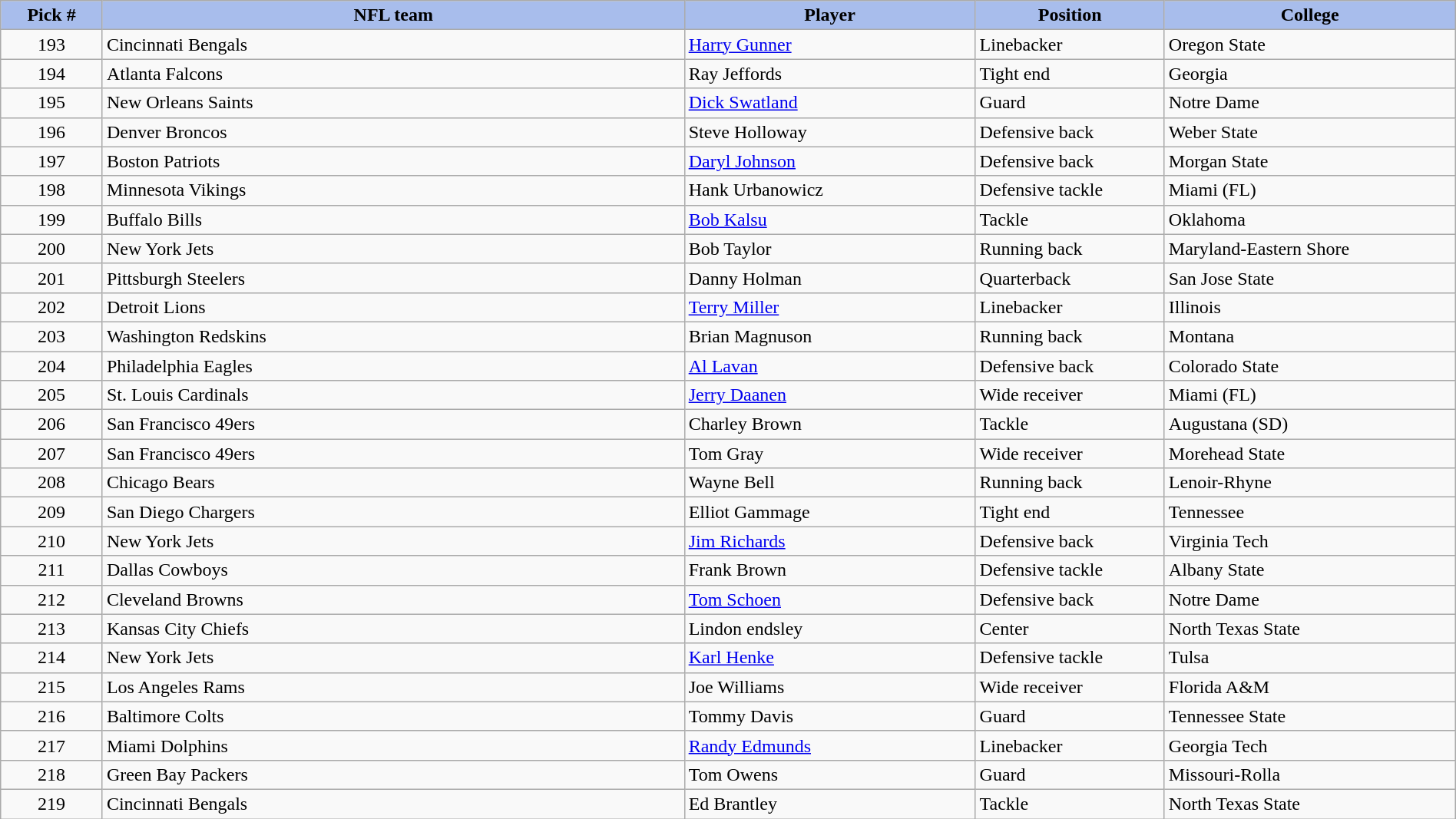<table class="wikitable sortable sortable" style="width: 100%">
<tr>
<th style="background:#A8BDEC;" width=7%>Pick #</th>
<th width=40% style="background:#A8BDEC;">NFL team</th>
<th width=20% style="background:#A8BDEC;">Player</th>
<th width=13% style="background:#A8BDEC;">Position</th>
<th style="background:#A8BDEC;">College</th>
</tr>
<tr>
<td align=center>193</td>
<td>Cincinnati Bengals</td>
<td><a href='#'>Harry Gunner</a></td>
<td>Linebacker</td>
<td>Oregon State</td>
</tr>
<tr>
<td align=center>194</td>
<td>Atlanta Falcons</td>
<td>Ray Jeffords</td>
<td>Tight end</td>
<td>Georgia</td>
</tr>
<tr>
<td align=center>195</td>
<td>New Orleans Saints</td>
<td><a href='#'>Dick Swatland</a></td>
<td>Guard</td>
<td>Notre Dame</td>
</tr>
<tr>
<td align=center>196</td>
<td>Denver Broncos</td>
<td>Steve Holloway</td>
<td>Defensive back</td>
<td>Weber State</td>
</tr>
<tr>
<td align=center>197</td>
<td>Boston Patriots</td>
<td><a href='#'>Daryl Johnson</a></td>
<td>Defensive back</td>
<td>Morgan State</td>
</tr>
<tr>
<td align=center>198</td>
<td>Minnesota Vikings</td>
<td>Hank Urbanowicz</td>
<td>Defensive tackle</td>
<td>Miami (FL)</td>
</tr>
<tr>
<td align=center>199</td>
<td>Buffalo Bills</td>
<td><a href='#'>Bob Kalsu</a></td>
<td>Tackle</td>
<td>Oklahoma</td>
</tr>
<tr>
<td align=center>200</td>
<td>New York Jets</td>
<td>Bob Taylor</td>
<td>Running back</td>
<td>Maryland-Eastern Shore</td>
</tr>
<tr>
<td align=center>201</td>
<td>Pittsburgh Steelers</td>
<td>Danny Holman</td>
<td>Quarterback</td>
<td>San Jose State</td>
</tr>
<tr>
<td align=center>202</td>
<td>Detroit Lions</td>
<td><a href='#'>Terry Miller</a></td>
<td>Linebacker</td>
<td>Illinois</td>
</tr>
<tr>
<td align=center>203</td>
<td>Washington Redskins</td>
<td>Brian Magnuson</td>
<td>Running back</td>
<td>Montana</td>
</tr>
<tr>
<td align=center>204</td>
<td>Philadelphia Eagles</td>
<td><a href='#'>Al Lavan</a></td>
<td>Defensive back</td>
<td>Colorado State</td>
</tr>
<tr>
<td align=center>205</td>
<td>St. Louis Cardinals</td>
<td><a href='#'>Jerry Daanen</a></td>
<td>Wide receiver</td>
<td>Miami (FL)</td>
</tr>
<tr>
<td align=center>206</td>
<td>San Francisco 49ers</td>
<td>Charley Brown</td>
<td>Tackle</td>
<td>Augustana (SD)</td>
</tr>
<tr>
<td align=center>207</td>
<td>San Francisco 49ers</td>
<td>Tom Gray</td>
<td>Wide receiver</td>
<td>Morehead State</td>
</tr>
<tr>
<td align=center>208</td>
<td>Chicago Bears</td>
<td>Wayne Bell</td>
<td>Running back</td>
<td>Lenoir-Rhyne</td>
</tr>
<tr>
<td align=center>209</td>
<td>San Diego Chargers</td>
<td>Elliot Gammage</td>
<td>Tight end</td>
<td>Tennessee</td>
</tr>
<tr>
<td align=center>210</td>
<td>New York Jets</td>
<td><a href='#'>Jim Richards</a></td>
<td>Defensive back</td>
<td>Virginia Tech</td>
</tr>
<tr>
<td align=center>211</td>
<td>Dallas Cowboys</td>
<td>Frank Brown</td>
<td>Defensive tackle</td>
<td>Albany State</td>
</tr>
<tr>
<td align=center>212</td>
<td>Cleveland Browns</td>
<td><a href='#'>Tom Schoen</a></td>
<td>Defensive back</td>
<td>Notre Dame</td>
</tr>
<tr>
<td align=center>213</td>
<td>Kansas City Chiefs</td>
<td>Lindon endsley</td>
<td>Center</td>
<td>North Texas State</td>
</tr>
<tr>
<td align=center>214</td>
<td>New York Jets</td>
<td><a href='#'>Karl Henke</a></td>
<td>Defensive tackle</td>
<td>Tulsa</td>
</tr>
<tr>
<td align=center>215</td>
<td>Los Angeles Rams</td>
<td>Joe Williams</td>
<td>Wide receiver</td>
<td>Florida A&M</td>
</tr>
<tr>
<td align=center>216</td>
<td>Baltimore Colts</td>
<td>Tommy Davis</td>
<td>Guard</td>
<td>Tennessee State</td>
</tr>
<tr>
<td align=center>217</td>
<td>Miami Dolphins</td>
<td><a href='#'>Randy Edmunds</a></td>
<td>Linebacker</td>
<td>Georgia Tech</td>
</tr>
<tr>
<td align=center>218</td>
<td>Green Bay Packers</td>
<td>Tom Owens</td>
<td>Guard</td>
<td>Missouri-Rolla</td>
</tr>
<tr>
<td align=center>219</td>
<td>Cincinnati Bengals</td>
<td>Ed Brantley</td>
<td>Tackle</td>
<td>North Texas State</td>
</tr>
</table>
